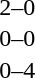<table cellspacing=1 width=70%>
<tr>
<th width=25%></th>
<th width=30%></th>
<th width=15%></th>
<th width=30%></th>
</tr>
<tr>
<td></td>
<td align=right></td>
<td align=center>2–0</td>
<td></td>
</tr>
<tr>
<td></td>
<td align=right></td>
<td align=center>0–0</td>
<td></td>
</tr>
<tr>
<td></td>
<td align=right></td>
<td align=center>0–4</td>
<td></td>
</tr>
</table>
